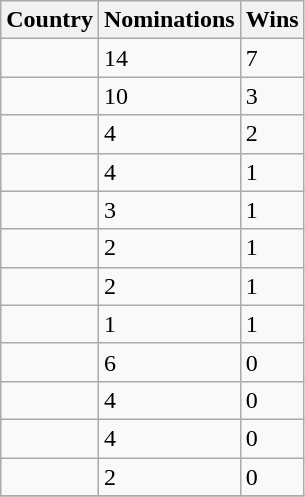<table class="wikitable">
<tr>
<th>Country</th>
<th>Nominations</th>
<th>Wins</th>
</tr>
<tr>
<td></td>
<td>14</td>
<td>7</td>
</tr>
<tr>
<td></td>
<td>10</td>
<td>3</td>
</tr>
<tr>
<td></td>
<td>4</td>
<td>2</td>
</tr>
<tr>
<td></td>
<td>4</td>
<td>1</td>
</tr>
<tr>
<td></td>
<td>3</td>
<td>1</td>
</tr>
<tr>
<td></td>
<td>2</td>
<td>1</td>
</tr>
<tr>
<td></td>
<td>2</td>
<td>1</td>
</tr>
<tr>
<td></td>
<td>1</td>
<td>1</td>
</tr>
<tr>
<td></td>
<td>6</td>
<td>0</td>
</tr>
<tr>
<td></td>
<td>4</td>
<td>0</td>
</tr>
<tr>
<td></td>
<td>4</td>
<td>0</td>
</tr>
<tr>
<td></td>
<td>2</td>
<td>0</td>
</tr>
<tr>
</tr>
</table>
